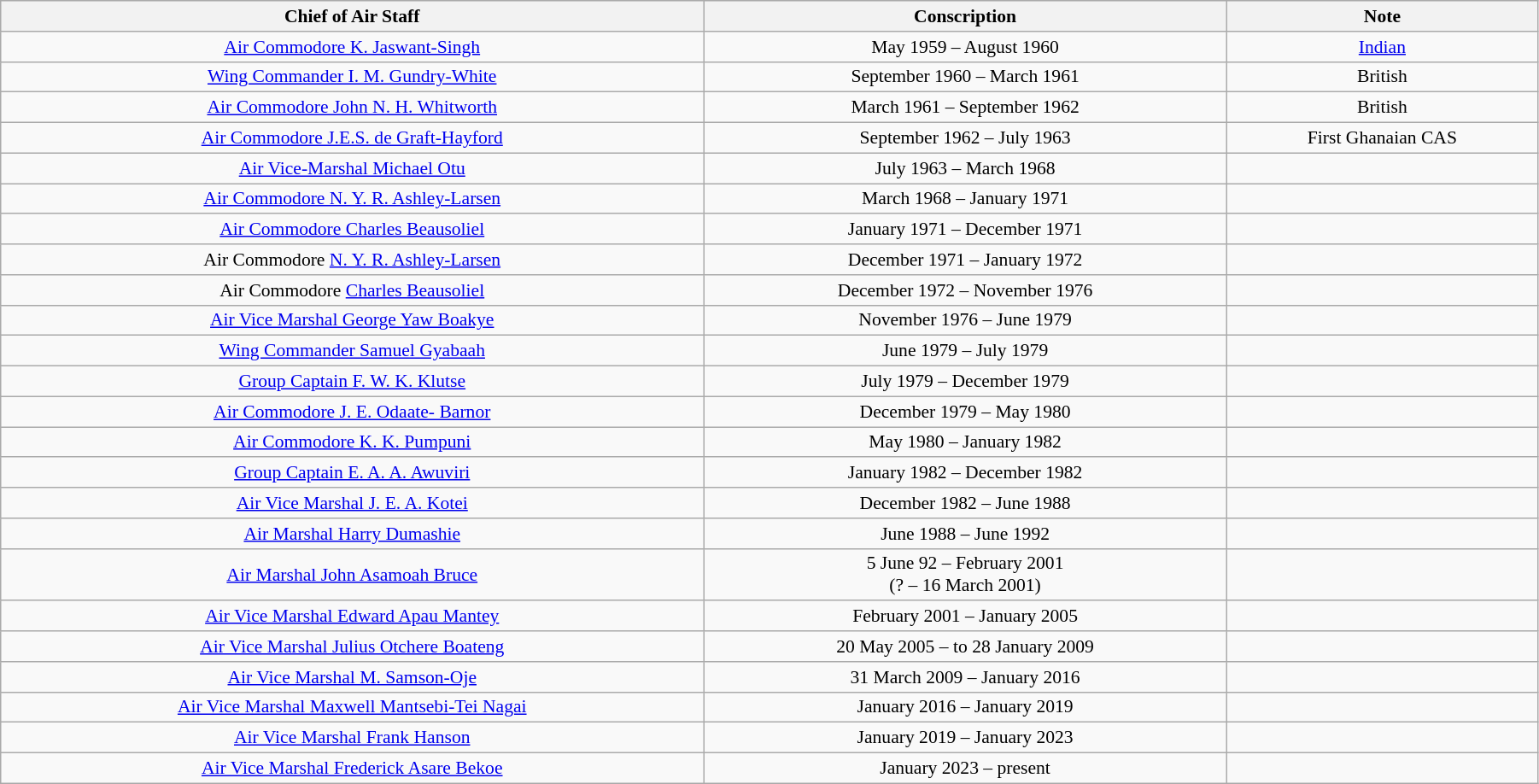<table class="wikitable collapsible collapsed" style="font-size:90%" width="95%">
<tr style="background:#eee;">
<th class="unsortable">Chief of Air Staff</th>
<th class="unsortable">Conscription</th>
<th class="unsortable">Note</th>
</tr>
<tr>
<td align=center><a href='#'>Air Commodore K. Jaswant-Singh</a></td>
<td align=center>May 1959 – August 1960</td>
<td align=center><a href='#'>Indian</a></td>
</tr>
<tr>
<td align=center><a href='#'>Wing Commander I. M. Gundry-White</a></td>
<td align=center>September 1960 – March 1961</td>
<td align=center>British</td>
</tr>
<tr>
<td align=center><a href='#'>Air Commodore John N. H. Whitworth</a></td>
<td align=center>March 1961 – September 1962</td>
<td align=center>British</td>
</tr>
<tr>
<td align=center><a href='#'>Air Commodore J.E.S. de Graft-Hayford</a></td>
<td align=center>September 1962 – July 1963</td>
<td align=center>First Ghanaian CAS</td>
</tr>
<tr>
<td align=center><a href='#'>Air Vice-Marshal Michael Otu</a></td>
<td align=center>July 1963 – March 1968</td>
<td align=center></td>
</tr>
<tr>
<td align=center><a href='#'>Air Commodore N. Y. R. Ashley-Larsen</a></td>
<td align=center>March 1968 – January 1971</td>
<td align=center></td>
</tr>
<tr>
<td align=center><a href='#'>Air Commodore Charles Beausoliel</a></td>
<td align=center>January 1971 – December 1971</td>
<td align=center></td>
</tr>
<tr>
<td align=center>Air Commodore <a href='#'>N. Y. R. Ashley-Larsen</a></td>
<td align=center>December 1971 – January 1972</td>
<td align=center></td>
</tr>
<tr>
<td align=center>Air Commodore <a href='#'>Charles Beausoliel</a></td>
<td align=center>December 1972 – November 1976</td>
<td align=center></td>
</tr>
<tr>
<td align=center><a href='#'>Air Vice Marshal George Yaw Boakye</a></td>
<td align=center>November 1976 – June 1979</td>
<td align=center></td>
</tr>
<tr>
<td align=center><a href='#'>Wing Commander Samuel Gyabaah</a></td>
<td align=center>June 1979 – July 1979</td>
<td align=center></td>
</tr>
<tr>
<td align=center><a href='#'>Group Captain F. W. K. Klutse</a></td>
<td align=center>July 1979 – December 1979</td>
<td align=center></td>
</tr>
<tr>
<td align=center><a href='#'>Air Commodore J. E. Odaate- Barnor</a></td>
<td align=center>December 1979 – May 1980</td>
<td align=center></td>
</tr>
<tr>
<td align=center><a href='#'>Air Commodore K. K. Pumpuni</a></td>
<td align=center>May 1980 – January 1982</td>
<td align=center></td>
</tr>
<tr>
<td align=center><a href='#'>Group Captain E. A. A. Awuviri</a></td>
<td align=center>January 1982 – December 1982</td>
<td align=center></td>
</tr>
<tr>
<td align=center><a href='#'>Air Vice Marshal J. E. A. Kotei</a></td>
<td align=center>December 1982 – June 1988</td>
<td align=center></td>
</tr>
<tr>
<td align=center><a href='#'>Air Marshal Harry Dumashie</a></td>
<td align=center>June 1988 – June 1992</td>
<td align=center></td>
</tr>
<tr>
<td align=center><a href='#'>Air Marshal John Asamoah Bruce</a></td>
<td align=center>5 June 92 – February 2001<br>(? – 16 March 2001)</td>
<td align=center></td>
</tr>
<tr>
<td align=center><a href='#'>Air Vice Marshal Edward Apau Mantey</a></td>
<td align=center>February 2001 – January 2005</td>
<td align=center></td>
</tr>
<tr>
<td align=center><a href='#'>Air Vice Marshal Julius Otchere Boateng</a></td>
<td align=center>20 May 2005 – to 28 January 2009</td>
<td align=center></td>
</tr>
<tr>
<td align=center><a href='#'>Air Vice Marshal M. Samson-Oje</a></td>
<td align=center>31 March 2009 – January 2016</td>
<td align=center></td>
</tr>
<tr>
<td align=center><a href='#'>Air Vice Marshal Maxwell Mantsebi-Tei Nagai</a></td>
<td align=center>January 2016 – January 2019 </td>
<td align=center></td>
</tr>
<tr>
<td align=center><a href='#'>Air Vice Marshal Frank Hanson</a></td>
<td align=center>January 2019 – January 2023 </td>
<td align=center></td>
</tr>
<tr>
<td align=center><a href='#'>Air Vice Marshal Frederick Asare Bekoe</a></td>
<td align=center>January 2023 – present</td>
<td align=center></td>
</tr>
</table>
